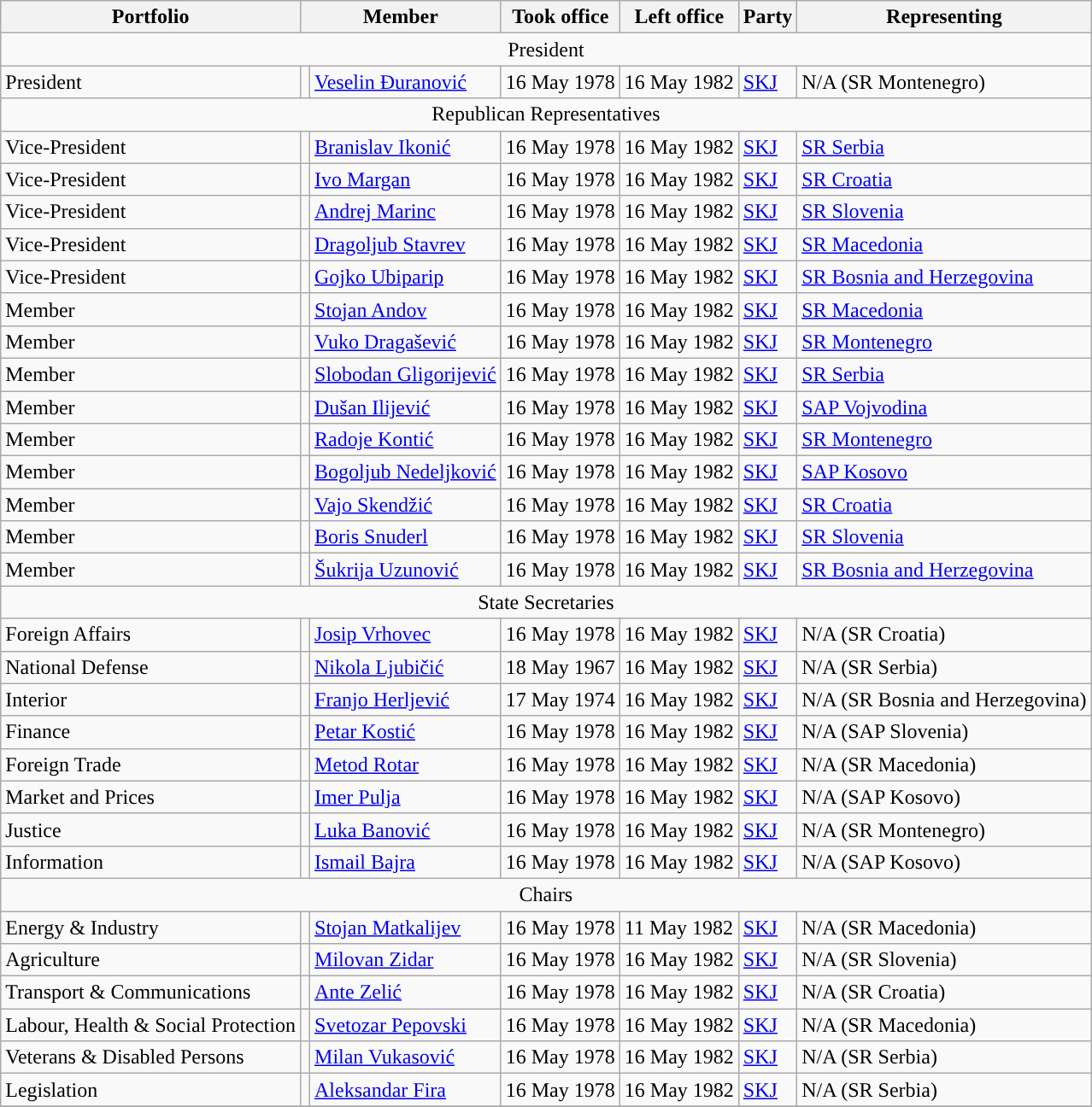<table class="wikitable">
<tr>
<th style="text-align: center;">Portfolio</th>
<th colspan="2" style="text-align: center;">Member</th>
<th style="text-align: center;">Took office</th>
<th style="text-align: center;">Left office</th>
<th style="text-align: center;">Party</th>
<th style="text-align: center;">Representing</th>
</tr>
<tr>
<td colspan="7" style="text-align: center;">President</td>
</tr>
<tr>
<td>President</td>
<td style="background:"></td>
<td><a href='#'>Veselin Đuranović</a></td>
<td>16 May 1978</td>
<td>16 May 1982</td>
<td><a href='#'>SKJ</a></td>
<td>N/A (SR Montenegro)</td>
</tr>
<tr>
<td colspan="7" style="text-align: center;">Republican Representatives</td>
</tr>
<tr>
<td>Vice-President</td>
<td style="background:"></td>
<td><a href='#'>Branislav Ikonić</a></td>
<td>16 May 1978</td>
<td>16 May 1982</td>
<td><a href='#'>SKJ</a></td>
<td><a href='#'>SR Serbia</a></td>
</tr>
<tr>
<td>Vice-President</td>
<td style="background:"></td>
<td><a href='#'>Ivo Margan</a></td>
<td>16 May 1978</td>
<td>16 May 1982</td>
<td><a href='#'>SKJ</a></td>
<td><a href='#'>SR Croatia</a></td>
</tr>
<tr>
<td>Vice-President</td>
<td style="background:"></td>
<td><a href='#'>Andrej Marinc</a></td>
<td>16 May 1978</td>
<td>16 May 1982</td>
<td><a href='#'>SKJ</a></td>
<td><a href='#'>SR Slovenia</a></td>
</tr>
<tr>
<td>Vice-President</td>
<td style="background:"></td>
<td><a href='#'>Dragoljub Stavrev</a></td>
<td>16 May 1978</td>
<td>16 May 1982</td>
<td><a href='#'>SKJ</a></td>
<td><a href='#'>SR Macedonia</a></td>
</tr>
<tr>
<td>Vice-President</td>
<td style="background:"></td>
<td><a href='#'>Gojko Ubiparip</a></td>
<td>16 May 1978</td>
<td>16 May 1982</td>
<td><a href='#'>SKJ</a></td>
<td><a href='#'>SR Bosnia and Herzegovina</a></td>
</tr>
<tr>
<td>Member</td>
<td style="background:"></td>
<td><a href='#'>Stojan Andov</a></td>
<td>16 May 1978</td>
<td>16 May 1982</td>
<td><a href='#'>SKJ</a></td>
<td><a href='#'>SR Macedonia</a></td>
</tr>
<tr>
<td>Member</td>
<td style="background:"></td>
<td><a href='#'>Vuko Dragašević</a></td>
<td>16 May 1978</td>
<td>16 May 1982</td>
<td><a href='#'>SKJ</a></td>
<td><a href='#'>SR Montenegro</a></td>
</tr>
<tr>
<td>Member</td>
<td style="background:"></td>
<td><a href='#'>Slobodan Gligorijević</a></td>
<td>16 May 1978</td>
<td>16 May 1982</td>
<td><a href='#'>SKJ</a></td>
<td><a href='#'>SR Serbia</a></td>
</tr>
<tr>
<td>Member</td>
<td style="background:"></td>
<td><a href='#'>Dušan Ilijević</a></td>
<td>16 May 1978</td>
<td>16 May 1982</td>
<td><a href='#'>SKJ</a></td>
<td><a href='#'>SAP Vojvodina</a></td>
</tr>
<tr>
<td>Member</td>
<td style="background:"></td>
<td><a href='#'>Radoje Kontić</a></td>
<td>16 May 1978</td>
<td>16 May 1982</td>
<td><a href='#'>SKJ</a></td>
<td><a href='#'>SR Montenegro</a></td>
</tr>
<tr>
<td>Member</td>
<td style="background:"></td>
<td><a href='#'>Bogoljub Nedeljković</a></td>
<td>16 May 1978</td>
<td>16 May 1982</td>
<td><a href='#'>SKJ</a></td>
<td><a href='#'>SAP Kosovo</a></td>
</tr>
<tr>
<td>Member</td>
<td style="background:"></td>
<td><a href='#'>Vajo Skendžić</a></td>
<td>16 May 1978</td>
<td>16 May 1982</td>
<td><a href='#'>SKJ</a></td>
<td><a href='#'>SR Croatia</a></td>
</tr>
<tr>
<td>Member</td>
<td style="background:"></td>
<td><a href='#'>Boris Snuderl</a></td>
<td>16 May 1978</td>
<td>16 May 1982</td>
<td><a href='#'>SKJ</a></td>
<td><a href='#'>SR Slovenia</a></td>
</tr>
<tr>
<td>Member</td>
<td style="background:"></td>
<td><a href='#'>Šukrija Uzunović</a></td>
<td>16 May 1978</td>
<td>16 May 1982</td>
<td><a href='#'>SKJ</a></td>
<td><a href='#'>SR Bosnia and Herzegovina</a></td>
</tr>
<tr>
<td colspan="7" style="text-align: center;">State Secretaries</td>
</tr>
<tr>
<td>Foreign Affairs</td>
<td style="background:"></td>
<td><a href='#'>Josip Vrhovec</a></td>
<td>16 May 1978</td>
<td>16 May 1982</td>
<td><a href='#'>SKJ</a></td>
<td>N/A (SR Croatia)</td>
</tr>
<tr>
<td>National Defense</td>
<td style="background:"></td>
<td><a href='#'>Nikola Ljubičić</a></td>
<td>18 May 1967</td>
<td>16 May 1982</td>
<td><a href='#'>SKJ</a></td>
<td>N/A (SR Serbia)</td>
</tr>
<tr>
<td>Interior</td>
<td style="background:"></td>
<td><a href='#'>Franjo Herljević</a></td>
<td>17 May 1974</td>
<td>16 May 1982</td>
<td><a href='#'>SKJ</a></td>
<td>N/A (SR Bosnia and Herzegovina)</td>
</tr>
<tr>
<td>Finance</td>
<td style="background:"></td>
<td><a href='#'>Petar Kostić</a></td>
<td>16 May 1978</td>
<td>16 May 1982</td>
<td><a href='#'>SKJ</a></td>
<td>N/A (SAP Slovenia)</td>
</tr>
<tr>
<td>Foreign Trade</td>
<td style="background:"></td>
<td><a href='#'>Metod Rotar</a></td>
<td>16 May 1978</td>
<td>16 May 1982</td>
<td><a href='#'>SKJ</a></td>
<td>N/A (SR Macedonia)</td>
</tr>
<tr>
<td>Market and Prices</td>
<td style="background:"></td>
<td><a href='#'>Imer Pulja</a></td>
<td>16 May 1978</td>
<td>16 May 1982</td>
<td><a href='#'>SKJ</a></td>
<td>N/A (SAP Kosovo)</td>
</tr>
<tr>
<td>Justice</td>
<td style="background:"></td>
<td><a href='#'>Luka Banović</a></td>
<td>16 May 1978</td>
<td>16 May 1982</td>
<td><a href='#'>SKJ</a></td>
<td>N/A (SR Montenegro)</td>
</tr>
<tr>
<td>Information</td>
<td style="background:"></td>
<td><a href='#'>Ismail Bajra</a></td>
<td>16 May 1978</td>
<td>16 May 1982</td>
<td><a href='#'>SKJ</a></td>
<td>N/A (SAP Kosovo)</td>
</tr>
<tr>
<td colspan="7" style="text-align: center;">Chairs</td>
</tr>
<tr>
<td>Energy & Industry</td>
<td style="background:"></td>
<td><a href='#'>Stojan Matkalijev</a></td>
<td>16 May 1978</td>
<td>11 May 1982</td>
<td><a href='#'>SKJ</a></td>
<td>N/A (SR Macedonia)</td>
</tr>
<tr>
<td>Agriculture</td>
<td style="background:"></td>
<td><a href='#'>Milovan Zidar</a></td>
<td>16 May 1978</td>
<td>16 May 1982</td>
<td><a href='#'>SKJ</a></td>
<td>N/A (SR Slovenia)</td>
</tr>
<tr>
<td>Transport & Communications</td>
<td style="background:"></td>
<td><a href='#'>Ante Zelić</a></td>
<td>16 May 1978</td>
<td>16 May 1982</td>
<td><a href='#'>SKJ</a></td>
<td>N/A (SR Croatia)</td>
</tr>
<tr>
<td>Labour, Health & Social Protection</td>
<td style="background:"></td>
<td><a href='#'>Svetozar Pepovski</a></td>
<td>16 May 1978</td>
<td>16 May 1982</td>
<td><a href='#'>SKJ</a></td>
<td>N/A (SR Macedonia)</td>
</tr>
<tr>
<td>Veterans & Disabled Persons</td>
<td style="background:"></td>
<td><a href='#'>Milan Vukasović</a></td>
<td>16 May 1978</td>
<td>16 May 1982</td>
<td><a href='#'>SKJ</a></td>
<td>N/A (SR Serbia)</td>
</tr>
<tr>
<td>Legislation</td>
<td style="background:"></td>
<td><a href='#'>Aleksandar Fira</a></td>
<td>16 May 1978</td>
<td>16 May 1982</td>
<td><a href='#'>SKJ</a></td>
<td>N/A (SR Serbia)</td>
</tr>
<tr>
</tr>
</table>
